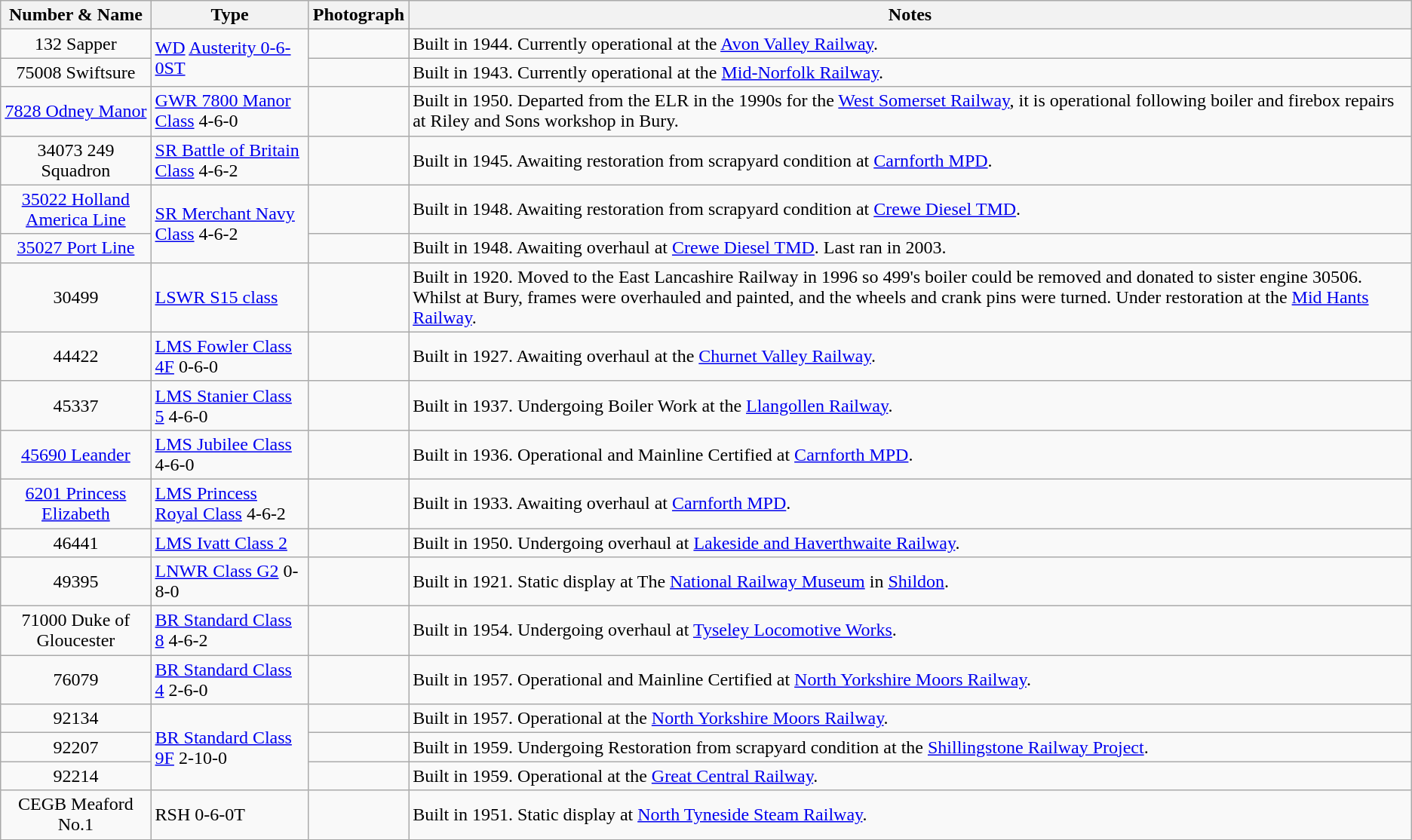<table class="wikitable">
<tr>
<th>Number & Name</th>
<th>Type</th>
<th>Photograph</th>
<th>Notes</th>
</tr>
<tr>
<td align="center">132 Sapper</td>
<td rowspan="2"><a href='#'>WD</a> <a href='#'>Austerity 0-6-0ST</a></td>
<td></td>
<td>Built in 1944. Currently operational at the <a href='#'>Avon Valley Railway</a>.</td>
</tr>
<tr>
<td align="center">75008 Swiftsure</td>
<td></td>
<td>Built in 1943. Currently operational at the <a href='#'>Mid-Norfolk Railway</a>.</td>
</tr>
<tr>
<td style="text-align:center"><a href='#'>7828 Odney Manor</a></td>
<td><a href='#'>GWR 7800 Manor Class</a> 4-6-0</td>
<td></td>
<td>Built in 1950. Departed from the ELR in the 1990s for the <a href='#'>West Somerset Railway</a>, it is operational following boiler and firebox repairs at Riley and Sons workshop in Bury.</td>
</tr>
<tr>
<td style="text-align:center">34073 249 Squadron</td>
<td><a href='#'>SR Battle of Britain Class</a> 4-6-2</td>
<td></td>
<td>Built in 1945. Awaiting restoration from scrapyard condition at <a href='#'>Carnforth MPD</a>.</td>
</tr>
<tr>
<td style="text-align:center"><a href='#'>35022 Holland America Line</a></td>
<td rowspan="2"><a href='#'>SR Merchant Navy Class</a> 4-6-2</td>
<td></td>
<td>Built in 1948. Awaiting restoration from scrapyard condition at <a href='#'>Crewe Diesel TMD</a>.</td>
</tr>
<tr>
<td style="text-align:center"><a href='#'>35027 Port Line</a></td>
<td></td>
<td>Built in 1948. Awaiting overhaul at <a href='#'>Crewe Diesel TMD</a>. Last ran in 2003.</td>
</tr>
<tr>
<td style="text-align:center">30499</td>
<td><a href='#'>LSWR S15 class</a></td>
<td></td>
<td>Built in 1920. Moved to the East Lancashire Railway in 1996 so 499's boiler could be removed and donated to sister engine 30506. Whilst at Bury, frames were overhauled and painted, and the wheels and crank pins were turned. Under restoration at the <a href='#'>Mid Hants Railway</a>.</td>
</tr>
<tr>
<td style="text-align:center">44422</td>
<td><a href='#'>LMS Fowler Class 4F</a> 0-6-0</td>
<td></td>
<td>Built in 1927. Awaiting overhaul at the <a href='#'>Churnet Valley Railway</a>.</td>
</tr>
<tr>
<td style="text-align:center">45337</td>
<td><a href='#'>LMS Stanier Class 5</a> 4-6-0</td>
<td></td>
<td>Built in 1937. Undergoing Boiler Work at the <a href='#'>Llangollen Railway</a>.</td>
</tr>
<tr>
<td style="text-align:center"><a href='#'>45690 Leander</a></td>
<td><a href='#'>LMS Jubilee Class</a> 4-6-0</td>
<td></td>
<td>Built in 1936. Operational and Mainline Certified at <a href='#'>Carnforth MPD</a>.</td>
</tr>
<tr>
<td style="text-align:center"><a href='#'>6201 Princess Elizabeth</a></td>
<td><a href='#'>LMS Princess Royal Class</a> 4-6-2</td>
<td></td>
<td>Built in 1933. Awaiting overhaul at <a href='#'>Carnforth MPD</a>.</td>
</tr>
<tr>
<td style="text-align:center">46441</td>
<td><a href='#'>LMS Ivatt Class 2</a></td>
<td></td>
<td>Built in 1950. Undergoing overhaul at <a href='#'>Lakeside and Haverthwaite Railway</a>.</td>
</tr>
<tr>
<td style="text-align:center">49395</td>
<td><a href='#'>LNWR Class G2</a> 0-8-0</td>
<td></td>
<td>Built in 1921. Static display at The <a href='#'>National Railway Museum</a> in <a href='#'>Shildon</a>.</td>
</tr>
<tr>
<td style="text-align:center">71000 Duke of Gloucester</td>
<td><a href='#'>BR Standard Class 8</a> 4-6-2</td>
<td></td>
<td>Built in 1954. Undergoing overhaul at <a href='#'>Tyseley Locomotive Works</a>.</td>
</tr>
<tr>
<td style="text-align:center">76079</td>
<td><a href='#'>BR Standard Class 4</a> 2-6-0</td>
<td></td>
<td>Built in 1957. Operational and Mainline Certified at <a href='#'>North Yorkshire Moors Railway</a>.</td>
</tr>
<tr>
<td align="center">92134</td>
<td rowspan="3"><a href='#'>BR Standard Class 9F</a> 2-10-0</td>
<td></td>
<td>Built in 1957. Operational at the <a href='#'>North Yorkshire Moors Railway</a>.</td>
</tr>
<tr>
<td style="text-align:center">92207</td>
<td></td>
<td>Built in 1959. Undergoing Restoration from scrapyard condition at the <a href='#'>Shillingstone Railway Project</a>.</td>
</tr>
<tr>
<td style="text-align:center">92214</td>
<td></td>
<td>Built in 1959. Operational at the <a href='#'>Great Central Railway</a>.</td>
</tr>
<tr>
<td style="text-align:center">CEGB Meaford No.1</td>
<td>RSH 0-6-0T</td>
<td></td>
<td>Built in 1951. Static display at <a href='#'>North Tyneside Steam Railway</a>.</td>
</tr>
</table>
